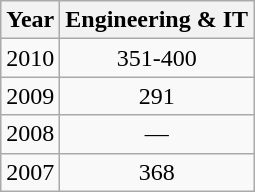<table class="wikitable" style="text-align:center">
<tr>
<th>Year</th>
<th>Engineering & IT</th>
</tr>
<tr>
<td>2010</td>
<td>351-400</td>
</tr>
<tr>
<td>2009</td>
<td>291</td>
</tr>
<tr>
<td>2008</td>
<td>—</td>
</tr>
<tr>
<td>2007</td>
<td>368</td>
</tr>
</table>
